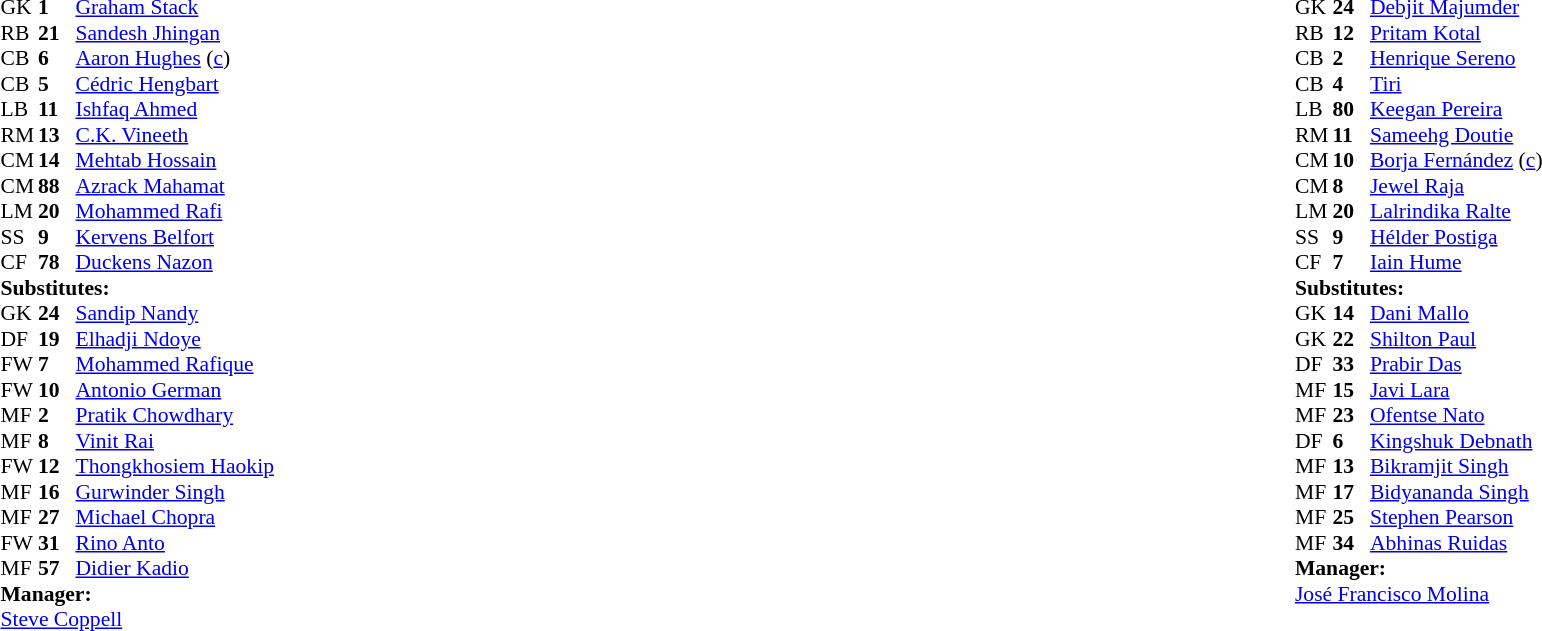<table style="width:100%;">
<tr>
<td style="vertical-align:top; width:50%;"><br><table style="font-size: 90%" cellspacing="0" cellpadding="0">
<tr>
<td colspan="4"></td>
</tr>
<tr>
<th width=25></th>
<th width=25></th>
</tr>
<tr>
<td>GK</td>
<td><strong>1</strong></td>
<td> <a href='#'>Graham Stack</a></td>
</tr>
<tr>
<td>RB</td>
<td><strong>21</strong></td>
<td> <a href='#'>Sandesh Jhingan</a></td>
<td></td>
</tr>
<tr>
<td>CB</td>
<td><strong>6</strong></td>
<td> <a href='#'>Aaron Hughes</a> (<a href='#'>c</a>)</td>
<td></td>
<td></td>
</tr>
<tr>
<td>CB</td>
<td><strong>5</strong></td>
<td> <a href='#'>Cédric Hengbart</a></td>
<td></td>
</tr>
<tr>
<td>LB</td>
<td><strong>11</strong></td>
<td> <a href='#'>Ishfaq Ahmed</a></td>
<td></td>
</tr>
<tr>
<td>RM</td>
<td><strong>13</strong></td>
<td> <a href='#'>C.K. Vineeth</a></td>
</tr>
<tr>
<td>CM</td>
<td><strong>14</strong></td>
<td> <a href='#'>Mehtab Hossain</a></td>
</tr>
<tr>
<td>CM</td>
<td><strong>88</strong></td>
<td> <a href='#'>Azrack Mahamat</a></td>
</tr>
<tr>
<td>LM</td>
<td><strong>20</strong></td>
<td> <a href='#'>Mohammed Rafi</a></td>
<td></td>
<td></td>
</tr>
<tr>
<td>SS</td>
<td><strong>9</strong></td>
<td> <a href='#'>Kervens Belfort</a></td>
</tr>
<tr>
<td>CF</td>
<td><strong>78</strong></td>
<td> <a href='#'>Duckens Nazon</a></td>
<td></td>
<td></td>
</tr>
<tr>
<td colspan=3><strong>Substitutes:</strong></td>
</tr>
<tr>
<td>GK</td>
<td><strong>24</strong></td>
<td> <a href='#'>Sandip Nandy</a></td>
</tr>
<tr>
<td>DF</td>
<td><strong>19</strong></td>
<td> <a href='#'>Elhadji Ndoye</a></td>
<td></td>
<td></td>
</tr>
<tr>
<td>FW</td>
<td><strong>7</strong></td>
<td> <a href='#'>Mohammed Rafique</a></td>
<td></td>
<td></td>
</tr>
<tr>
<td>FW</td>
<td><strong>10</strong></td>
<td> <a href='#'>Antonio German</a></td>
<td></td>
<td></td>
</tr>
<tr>
<td>MF</td>
<td><strong>2</strong></td>
<td> <a href='#'>Pratik Chowdhary</a></td>
</tr>
<tr>
<td>MF</td>
<td><strong>8</strong></td>
<td> <a href='#'>Vinit Rai</a></td>
</tr>
<tr>
<td>FW</td>
<td><strong>12</strong></td>
<td> <a href='#'>Thongkhosiem Haokip</a></td>
</tr>
<tr>
<td>MF</td>
<td><strong>16</strong></td>
<td> <a href='#'>Gurwinder Singh</a></td>
</tr>
<tr>
<td>MF</td>
<td><strong>27</strong></td>
<td> <a href='#'>Michael Chopra</a></td>
</tr>
<tr>
<td>FW</td>
<td><strong>31</strong></td>
<td> <a href='#'>Rino Anto</a></td>
</tr>
<tr>
<td>MF</td>
<td><strong>57</strong></td>
<td> <a href='#'>Didier Kadio</a></td>
</tr>
<tr>
<td colspan=3><strong>Manager:</strong></td>
</tr>
<tr>
<td colspan=4> <a href='#'>Steve Coppell</a></td>
</tr>
</table>
</td>
<td valign="top"></td>
<td style="vertical-align:top; width:50%;"><br><table cellspacing="0" cellpadding="0" style="font-size:90%; margin:auto;">
<tr>
<td colspan="4"></td>
</tr>
<tr>
<th width=25></th>
<th width=25></th>
</tr>
<tr>
<td>GK</td>
<td><strong>24</strong></td>
<td> <a href='#'>Debjit Majumder</a></td>
</tr>
<tr>
<td>RB</td>
<td><strong>12</strong></td>
<td> <a href='#'>Pritam Kotal</a></td>
<td></td>
</tr>
<tr>
<td>CB</td>
<td><strong>2</strong></td>
<td> <a href='#'>Henrique Sereno</a></td>
<td></td>
<td></td>
</tr>
<tr>
<td>CB</td>
<td><strong>4</strong></td>
<td> <a href='#'>Tiri</a></td>
</tr>
<tr>
<td>LB</td>
<td><strong>80</strong></td>
<td> <a href='#'>Keegan Pereira</a></td>
<td></td>
<td></td>
</tr>
<tr>
<td>RM</td>
<td><strong>11</strong></td>
<td> <a href='#'>Sameehg Doutie</a></td>
</tr>
<tr>
<td>CM</td>
<td><strong>10</strong></td>
<td> <a href='#'>Borja Fernández</a> (<a href='#'>c</a>)</td>
<td></td>
</tr>
<tr>
<td>CM</td>
<td><strong>8</strong></td>
<td> <a href='#'>Jewel Raja</a></td>
</tr>
<tr>
<td>LM</td>
<td><strong>20</strong></td>
<td> <a href='#'>Lalrindika Ralte</a></td>
</tr>
<tr>
<td>SS</td>
<td><strong>9</strong></td>
<td> <a href='#'>Hélder Postiga</a></td>
<td></td>
<td></td>
</tr>
<tr>
<td>CF</td>
<td><strong>7</strong></td>
<td> <a href='#'>Iain Hume</a></td>
</tr>
<tr>
<td colspan=3><strong>Substitutes:</strong></td>
</tr>
<tr>
<td>GK</td>
<td><strong>14</strong></td>
<td> <a href='#'>Dani Mallo</a></td>
</tr>
<tr>
<td>GK</td>
<td><strong>22</strong></td>
<td> <a href='#'>Shilton Paul</a></td>
</tr>
<tr>
<td>DF</td>
<td><strong>33</strong></td>
<td> <a href='#'>Prabir Das</a></td>
<td></td>
<td></td>
</tr>
<tr>
<td>MF</td>
<td><strong>15</strong></td>
<td> <a href='#'>Javi Lara</a></td>
<td></td>
<td></td>
</tr>
<tr>
<td>MF</td>
<td><strong>23</strong></td>
<td> <a href='#'>Ofentse Nato</a></td>
<td></td>
<td></td>
</tr>
<tr>
<td>DF</td>
<td><strong>6</strong></td>
<td> <a href='#'>Kingshuk Debnath</a></td>
</tr>
<tr>
<td>MF</td>
<td><strong>13</strong></td>
<td> <a href='#'>Bikramjit Singh</a></td>
</tr>
<tr>
<td>MF</td>
<td><strong>17</strong></td>
<td> <a href='#'>Bidyananda Singh</a></td>
</tr>
<tr>
<td>MF</td>
<td><strong>25</strong></td>
<td> <a href='#'>Stephen Pearson</a></td>
</tr>
<tr>
<td>MF</td>
<td><strong>34</strong></td>
<td> <a href='#'>Abhinas Ruidas</a></td>
</tr>
<tr>
<td colspan=3><strong>Manager:</strong></td>
</tr>
<tr>
<td colspan=4> <a href='#'>José Francisco Molina</a></td>
</tr>
</table>
</td>
</tr>
</table>
